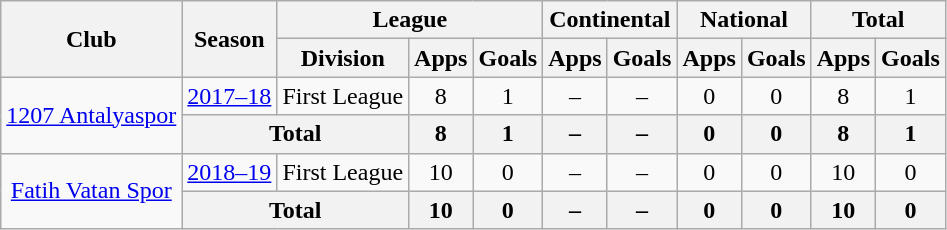<table class="wikitable" style="text-align: center;">
<tr>
<th rowspan=2>Club</th>
<th rowspan=2>Season</th>
<th colspan=3>League</th>
<th colspan=2>Continental</th>
<th colspan=2>National</th>
<th colspan=2>Total</th>
</tr>
<tr>
<th>Division</th>
<th>Apps</th>
<th>Goals</th>
<th>Apps</th>
<th>Goals</th>
<th>Apps</th>
<th>Goals</th>
<th>Apps</th>
<th>Goals</th>
</tr>
<tr>
<td rowspan=2><a href='#'>1207 Antalyaspor</a></td>
<td><a href='#'>2017–18</a></td>
<td>First League</td>
<td>8</td>
<td>1</td>
<td>–</td>
<td>–</td>
<td>0</td>
<td>0</td>
<td>8</td>
<td>1</td>
</tr>
<tr>
<th colspan=2>Total</th>
<th>8</th>
<th>1</th>
<th>–</th>
<th>–</th>
<th>0</th>
<th>0</th>
<th>8</th>
<th>1</th>
</tr>
<tr>
<td rowspan=2><a href='#'>Fatih Vatan Spor</a></td>
<td><a href='#'>2018–19</a></td>
<td>First League</td>
<td>10</td>
<td>0</td>
<td>–</td>
<td>–</td>
<td>0</td>
<td>0</td>
<td>10</td>
<td>0</td>
</tr>
<tr>
<th colspan=2>Total</th>
<th>10</th>
<th>0</th>
<th>–</th>
<th>–</th>
<th>0</th>
<th>0</th>
<th>10</th>
<th>0</th>
</tr>
</table>
